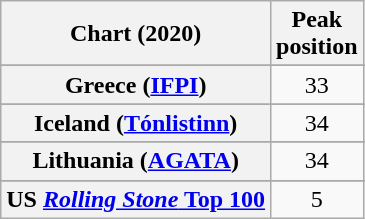<table class="wikitable sortable plainrowheaders" style="text-align:center">
<tr>
<th scope="col">Chart (2020)</th>
<th scope="col">Peak<br>position</th>
</tr>
<tr>
</tr>
<tr>
</tr>
<tr>
</tr>
<tr>
</tr>
<tr>
</tr>
<tr>
</tr>
<tr>
</tr>
<tr>
<th scope="row">Greece (<a href='#'>IFPI</a>)</th>
<td>33</td>
</tr>
<tr>
</tr>
<tr>
<th scope="row">Iceland (<a href='#'>Tónlistinn</a>)</th>
<td>34</td>
</tr>
<tr>
</tr>
<tr>
<th scope="row">Lithuania (<a href='#'>AGATA</a>)</th>
<td>34</td>
</tr>
<tr>
</tr>
<tr>
</tr>
<tr>
</tr>
<tr>
</tr>
<tr>
</tr>
<tr>
</tr>
<tr>
</tr>
<tr>
</tr>
<tr>
</tr>
<tr>
</tr>
<tr>
<th scope="row">US <a href='#'><em>Rolling Stone</em> Top 100</a></th>
<td>5</td>
</tr>
</table>
